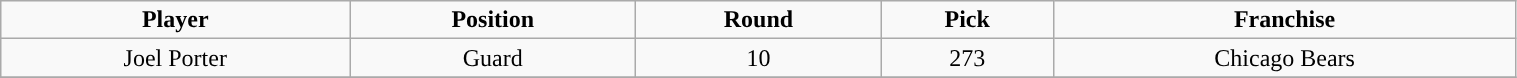<table class="wikitable" width="80%">
<tr align="center">
<td><strong>Player</strong></td>
<td><strong>Position</strong></td>
<td><strong>Round</strong></td>
<td><strong>Pick</strong></td>
<td><strong>Franchise</strong></td>
</tr>
<tr align="center" bgcolor="">
<td>Joel Porter</td>
<td>Guard</td>
<td>10</td>
<td>273</td>
<td>Chicago Bears</td>
</tr>
<tr align="center" bgcolor="">
</tr>
</table>
